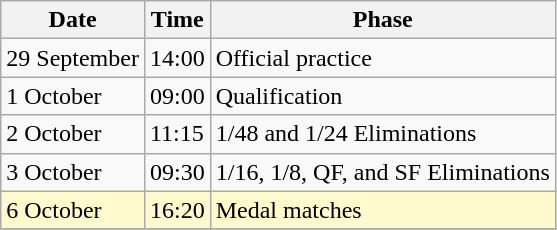<table class=wikitable>
<tr>
<th>Date</th>
<th>Time</th>
<th>Phase</th>
</tr>
<tr>
<td>29 September</td>
<td>14:00</td>
<td>Official practice</td>
</tr>
<tr>
<td>1 October</td>
<td>09:00</td>
<td>Qualification</td>
</tr>
<tr>
<td>2 October</td>
<td>11:15</td>
<td>1/48 and 1/24 Eliminations</td>
</tr>
<tr>
<td>3 October</td>
<td>09:30</td>
<td>1/16, 1/8, QF, and SF Eliminations</td>
</tr>
<tr style=background:lemonchiffon>
<td>6 October</td>
<td>16:20</td>
<td>Medal matches</td>
</tr>
<tr>
</tr>
</table>
